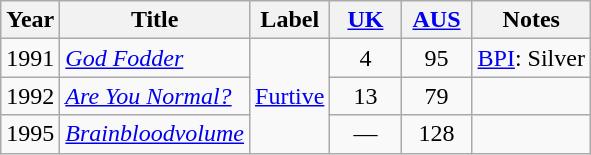<table class="wikitable">
<tr>
<th>Year</th>
<th>Title</th>
<th>Label</th>
<th width=40><a href='#'>UK</a><br></th>
<th width=40><a href='#'>AUS</a><br></th>
<th>Notes</th>
</tr>
<tr>
<td>1991</td>
<td><em><a href='#'>God Fodder</a></em></td>
<td rowspan="5"><a href='#'>Furtive</a></td>
<td style="text-align:center;">4</td>
<td style="text-align:center;">95</td>
<td><a href='#'>BPI</a>: Silver</td>
</tr>
<tr>
<td>1992</td>
<td><em><a href='#'>Are You Normal?</a></em></td>
<td style="text-align:center;">13</td>
<td style="text-align:center;">79</td>
<td></td>
</tr>
<tr>
<td>1995</td>
<td><em><a href='#'>Brainbloodvolume</a></em></td>
<td style="text-align:center;">—</td>
<td style="text-align:center;">128</td>
<td></td>
</tr>
</table>
